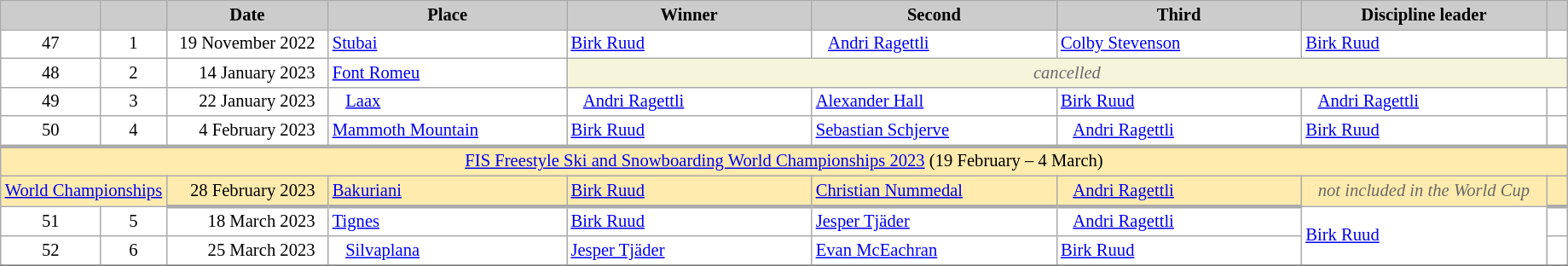<table class="wikitable plainrowheaders" style="background:#fff; font-size:86%; line-height:16px; border:grey solid 1px; border-collapse:collapse;">
<tr>
<th scope="col" style="background:#ccc; width=20 px;"></th>
<th scope="col" style="background:#ccc; width=30 px;"></th>
<th scope="col" style="background:#ccc; width:120px;">Date</th>
<th scope="col" style="background:#ccc; width:180px;">Place</th>
<th scope="col" style="background:#ccc; width:185px;">Winner</th>
<th scope="col" style="background:#ccc; width:185px;">Second</th>
<th scope="col" style="background:#ccc; width:185px;">Third</th>
<th scope="col" style="background:#ccc; width:185px;">Discipline leader</th>
<th scope="col" style="background:#ccc; width:10px;"></th>
</tr>
<tr>
<td align="center">47</td>
<td align="center">1</td>
<td align="right">19 November 2022  </td>
<td> <a href='#'>Stubai</a></td>
<td> <a href='#'>Birk Ruud</a></td>
<td>   <a href='#'>Andri Ragettli</a></td>
<td> <a href='#'>Colby Stevenson</a></td>
<td> <a href='#'>Birk Ruud</a></td>
<td></td>
</tr>
<tr>
<td align="center">48</td>
<td align="center">2</td>
<td align="right">14 January 2023  </td>
<td> <a href='#'>Font Romeu</a></td>
<td colspan=5 align=center bgcolor="F5F5DC" style=color:#696969><em>cancelled</em></td>
</tr>
<tr>
<td align="center">49</td>
<td align="center">3</td>
<td align="right">22 January 2023  </td>
<td>   <a href='#'>Laax</a></td>
<td>   <a href='#'>Andri Ragettli</a></td>
<td> <a href='#'>Alexander Hall</a></td>
<td> <a href='#'>Birk Ruud</a></td>
<td>   <a href='#'>Andri Ragettli</a></td>
<td></td>
</tr>
<tr>
<td align="center">50</td>
<td align="center">4</td>
<td align="right">4 February 2023  </td>
<td> <a href='#'>Mammoth Mountain</a></td>
<td> <a href='#'>Birk Ruud</a></td>
<td> <a href='#'>Sebastian Schjerve</a></td>
<td>   <a href='#'>Andri Ragettli</a></td>
<td> <a href='#'>Birk Ruud</a></td>
<td></td>
</tr>
<tr style="background:#FFEBAD">
<td align=center style="border-top-width:3px" colspan=11><a href='#'>FIS Freestyle Ski and Snowboarding World Championships 2023</a> (19 February – 4 March)</td>
</tr>
<tr style="background:#FFEBAD">
<td colspan=2 align="center" style=color:#696969 style="border-bottom-width:3px"><a href='#'>World Championships</a></td>
<td style="border-bottom-width:3px" align="right">28 February 2023  </td>
<td style="border-bottom-width:3px"> <a href='#'>Bakuriani</a></td>
<td style="border-bottom-width:3px"> <a href='#'>Birk Ruud</a></td>
<td style="border-bottom-width:3px"> <a href='#'>Christian Nummedal</a></td>
<td style="border-bottom-width:3px">   <a href='#'>Andri Ragettli</a></td>
<td align="center" style=color:#696969 style="border-bottom-width:3px"><em>not included in the World Cup</em></td>
<td style="border-bottom-width:3px"></td>
</tr>
<tr>
<td align="center">51</td>
<td align="center">5</td>
<td align="right">18 March 2023  </td>
<td> <a href='#'>Tignes</a></td>
<td> <a href='#'>Birk Ruud</a></td>
<td> <a href='#'>Jesper Tjäder</a></td>
<td>   <a href='#'>Andri Ragettli</a></td>
<td rowspan=2> <a href='#'>Birk Ruud</a></td>
<td></td>
</tr>
<tr>
<td align="center">52</td>
<td align="center">6</td>
<td align="right">25 March 2023  </td>
<td>   <a href='#'>Silvaplana</a></td>
<td> <a href='#'>Jesper Tjäder</a></td>
<td> <a href='#'>Evan McEachran</a></td>
<td> <a href='#'>Birk Ruud</a></td>
<td></td>
</tr>
<tr>
</tr>
</table>
